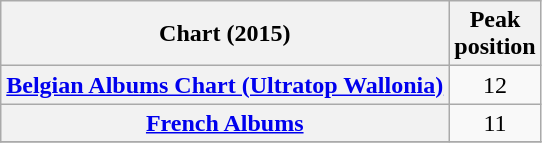<table class="wikitable plainrowheaders" style="text-align:center;">
<tr>
<th scope="col">Chart (2015)</th>
<th scope="col">Peak<br>position</th>
</tr>
<tr>
<th scope="row"><a href='#'>Belgian Albums Chart (Ultratop Wallonia)</a></th>
<td>12</td>
</tr>
<tr>
<th scope="row"><a href='#'>French Albums</a></th>
<td>11</td>
</tr>
<tr>
</tr>
</table>
